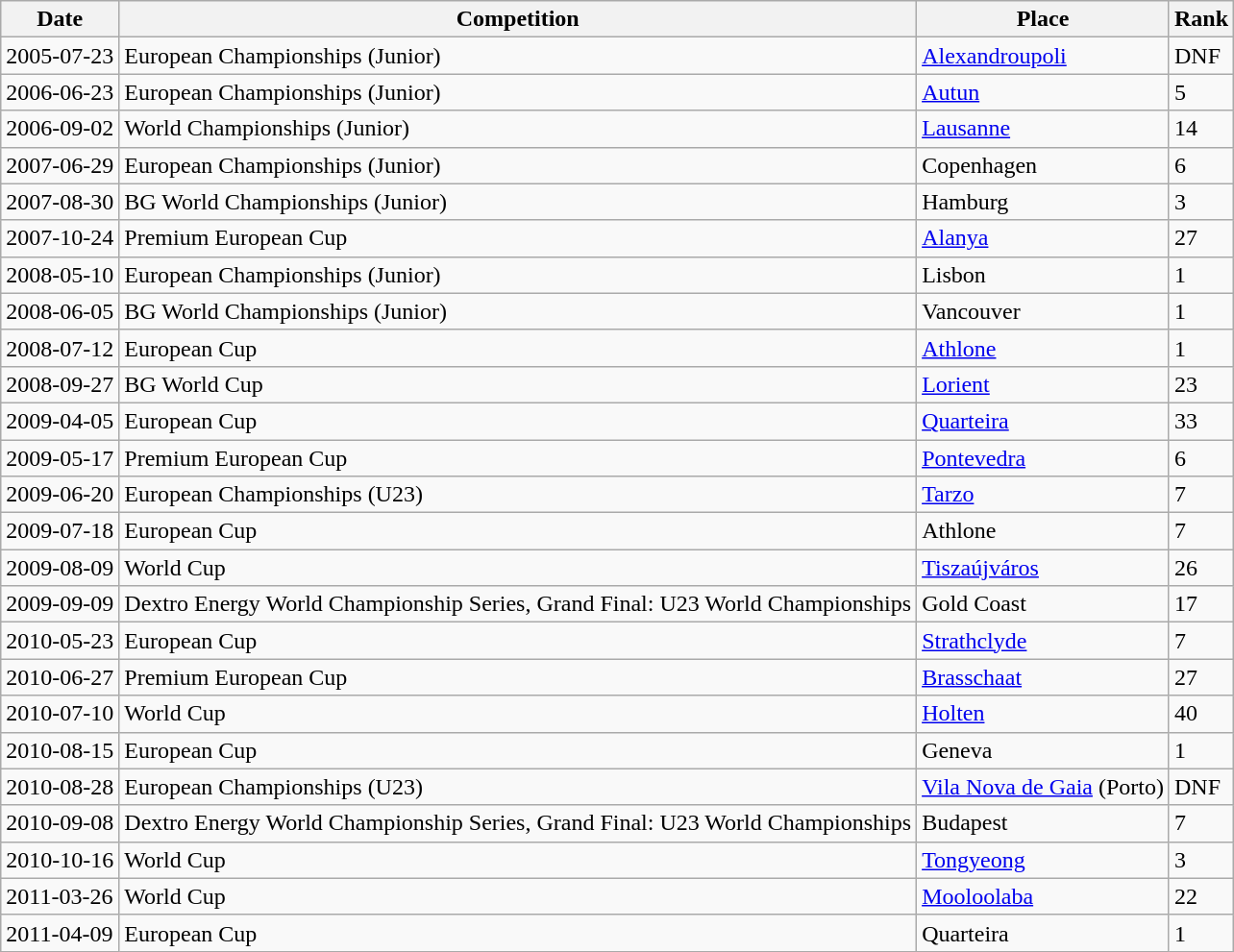<table class="wikitable sortable">
<tr>
<th>Date</th>
<th>Competition</th>
<th>Place</th>
<th>Rank</th>
</tr>
<tr>
<td>2005-07-23</td>
<td>European Championships (Junior)</td>
<td><a href='#'>Alexandroupoli</a></td>
<td>DNF</td>
</tr>
<tr>
<td>2006-06-23</td>
<td>European Championships (Junior)</td>
<td><a href='#'>Autun</a></td>
<td>5</td>
</tr>
<tr>
<td>2006-09-02</td>
<td>World Championships (Junior)</td>
<td><a href='#'>Lausanne</a></td>
<td>14</td>
</tr>
<tr>
<td>2007-06-29</td>
<td>European Championships (Junior)</td>
<td>Copenhagen</td>
<td>6</td>
</tr>
<tr>
<td>2007-08-30</td>
<td>BG World Championships (Junior)</td>
<td>Hamburg</td>
<td>3</td>
</tr>
<tr>
<td>2007-10-24</td>
<td>Premium European Cup</td>
<td><a href='#'>Alanya</a></td>
<td>27</td>
</tr>
<tr>
<td>2008-05-10</td>
<td>European Championships (Junior)</td>
<td>Lisbon</td>
<td>1</td>
</tr>
<tr>
<td>2008-06-05</td>
<td>BG World Championships (Junior)</td>
<td>Vancouver</td>
<td>1</td>
</tr>
<tr>
<td>2008-07-12</td>
<td>European Cup</td>
<td><a href='#'>Athlone</a></td>
<td>1</td>
</tr>
<tr>
<td>2008-09-27</td>
<td>BG World Cup</td>
<td><a href='#'>Lorient</a></td>
<td>23</td>
</tr>
<tr>
<td>2009-04-05</td>
<td>European Cup</td>
<td><a href='#'>Quarteira</a></td>
<td>33</td>
</tr>
<tr>
<td>2009-05-17</td>
<td>Premium European Cup</td>
<td><a href='#'>Pontevedra</a></td>
<td>6</td>
</tr>
<tr>
<td>2009-06-20</td>
<td>European Championships (U23)</td>
<td><a href='#'>Tarzo</a></td>
<td>7</td>
</tr>
<tr>
<td>2009-07-18</td>
<td>European Cup</td>
<td>Athlone</td>
<td>7</td>
</tr>
<tr>
<td>2009-08-09</td>
<td>World Cup</td>
<td><a href='#'>Tiszaújváros</a></td>
<td>26</td>
</tr>
<tr>
<td>2009-09-09</td>
<td>Dextro Energy World Championship Series, Grand Final: U23 World Championships</td>
<td>Gold Coast</td>
<td>17</td>
</tr>
<tr>
<td>2010-05-23</td>
<td>European Cup</td>
<td><a href='#'>Strathclyde</a></td>
<td>7</td>
</tr>
<tr>
<td>2010-06-27</td>
<td>Premium European Cup</td>
<td><a href='#'>Brasschaat</a></td>
<td>27</td>
</tr>
<tr>
<td>2010-07-10</td>
<td>World Cup</td>
<td><a href='#'>Holten</a></td>
<td>40</td>
</tr>
<tr>
<td>2010-08-15</td>
<td>European Cup</td>
<td>Geneva</td>
<td>1</td>
</tr>
<tr>
<td>2010-08-28</td>
<td>European Championships (U23)</td>
<td><a href='#'>Vila Nova de Gaia</a> (Porto)</td>
<td>DNF</td>
</tr>
<tr>
<td>2010-09-08</td>
<td>Dextro Energy World Championship Series, Grand Final: U23 World Championships</td>
<td>Budapest</td>
<td>7</td>
</tr>
<tr>
<td>2010-10-16</td>
<td>World Cup</td>
<td><a href='#'>Tongyeong</a></td>
<td>3</td>
</tr>
<tr>
<td>2011-03-26</td>
<td>World Cup</td>
<td><a href='#'>Mooloolaba</a></td>
<td>22</td>
</tr>
<tr>
<td>2011-04-09</td>
<td>European Cup</td>
<td>Quarteira</td>
<td>1</td>
</tr>
</table>
